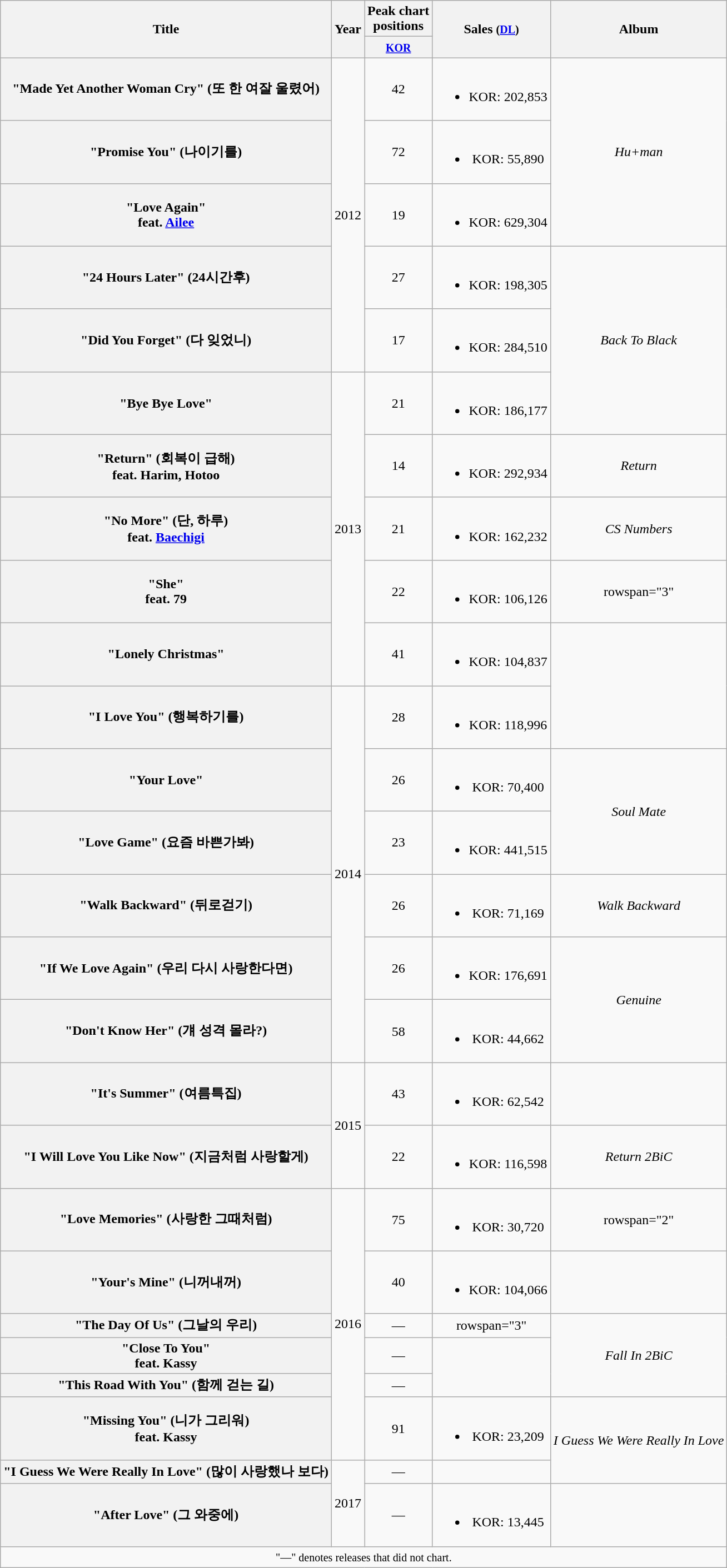<table class="wikitable plainrowheaders" style="text-align:center;">
<tr>
<th scope="col" rowspan="2">Title</th>
<th scope="col" rowspan="2">Year</th>
<th scope="col" colspan="1">Peak chart <br> positions</th>
<th scope="col" rowspan="2">Sales <small>(<a href='#'>DL</a>)</small></th>
<th scope="col" rowspan="2">Album</th>
</tr>
<tr>
<th><small><a href='#'>KOR</a></small><br></th>
</tr>
<tr>
<th scope="row">"Made Yet Another Woman Cry" (또 한 여잘 울렸어)</th>
<td rowspan="5">2012</td>
<td>42</td>
<td><br><ul><li>KOR: 202,853</li></ul></td>
<td rowspan="3"><em>Hu+man</em></td>
</tr>
<tr>
<th scope="row">"Promise You" (나이기를)</th>
<td>72</td>
<td><br><ul><li>KOR: 55,890</li></ul></td>
</tr>
<tr>
<th scope="row">"Love Again"<br>feat. <a href='#'>Ailee</a></th>
<td>19</td>
<td><br><ul><li>KOR: 629,304</li></ul></td>
</tr>
<tr>
<th scope="row">"24 Hours Later" (24시간후)</th>
<td>27</td>
<td><br><ul><li>KOR: 198,305</li></ul></td>
<td rowspan="3"><em>Back To Black</em></td>
</tr>
<tr>
<th scope="row">"Did You Forget" (다 잊었니)</th>
<td>17</td>
<td><br><ul><li>KOR: 284,510</li></ul></td>
</tr>
<tr>
<th scope="row">"Bye Bye Love"</th>
<td rowspan="5">2013</td>
<td>21</td>
<td><br><ul><li>KOR: 186,177</li></ul></td>
</tr>
<tr>
<th scope="row">"Return" (회복이 급해)<br>feat. Harim, Hotoo</th>
<td>14</td>
<td><br><ul><li>KOR: 292,934</li></ul></td>
<td><em>Return</em></td>
</tr>
<tr>
<th scope="row">"No More" (단, 하루)<br>feat. <a href='#'>Baechigi</a></th>
<td>21</td>
<td><br><ul><li>KOR: 162,232</li></ul></td>
<td><em>CS Numbers</em></td>
</tr>
<tr>
<th scope="row">"She"<br>feat. 79</th>
<td>22</td>
<td><br><ul><li>KOR: 106,126</li></ul></td>
<td>rowspan="3" </td>
</tr>
<tr>
<th scope="row">"Lonely Christmas"</th>
<td>41</td>
<td><br><ul><li>KOR: 104,837</li></ul></td>
</tr>
<tr>
<th scope="row">"I Love You" (행복하기를)</th>
<td rowspan="6">2014</td>
<td>28</td>
<td><br><ul><li>KOR: 118,996</li></ul></td>
</tr>
<tr>
<th scope="row">"Your Love"</th>
<td>26</td>
<td><br><ul><li>KOR: 70,400</li></ul></td>
<td rowspan="2"><em>Soul Mate</em></td>
</tr>
<tr>
<th scope="row">"Love Game" (요즘 바쁜가봐)</th>
<td>23</td>
<td><br><ul><li>KOR: 441,515</li></ul></td>
</tr>
<tr>
<th scope="row">"Walk Backward" (뒤로걷기)</th>
<td>26</td>
<td><br><ul><li>KOR: 71,169</li></ul></td>
<td><em>Walk Backward</em></td>
</tr>
<tr>
<th scope="row">"If We Love Again" (우리 다시 사랑한다면)</th>
<td>26</td>
<td><br><ul><li>KOR: 176,691</li></ul></td>
<td rowspan="2"><em>Genuine</em></td>
</tr>
<tr>
<th scope="row">"Don't Know Her" (걔 성격 몰라?)</th>
<td>58</td>
<td><br><ul><li>KOR: 44,662</li></ul></td>
</tr>
<tr>
<th scope="row">"It's Summer" (여름특집)</th>
<td rowspan="2">2015</td>
<td>43</td>
<td><br><ul><li>KOR: 62,542</li></ul></td>
<td></td>
</tr>
<tr>
<th scope="row">"I Will Love You Like Now" (지금처럼 사랑할게)</th>
<td>22</td>
<td><br><ul><li>KOR: 116,598</li></ul></td>
<td><em>Return 2BiC</em></td>
</tr>
<tr>
<th scope="row">"Love Memories" (사랑한 그때처럼)</th>
<td rowspan="6">2016</td>
<td>75</td>
<td><br><ul><li>KOR: 30,720</li></ul></td>
<td>rowspan="2" </td>
</tr>
<tr>
<th scope="row">"Your's Mine" (니꺼내꺼)</th>
<td>40</td>
<td><br><ul><li>KOR: 104,066</li></ul></td>
</tr>
<tr>
<th scope="row">"The Day Of Us" (그날의 우리)</th>
<td>—</td>
<td>rowspan="3" </td>
<td rowspan="3"><em>Fall In 2BiC</em></td>
</tr>
<tr>
<th scope="row">"Close To You"<br>feat. Kassy</th>
<td>—</td>
</tr>
<tr>
<th scope="row">"This Road With You" (함께 걷는 길)</th>
<td>—</td>
</tr>
<tr>
<th scope="row">"Missing You" (니가 그리워)<br>feat. Kassy</th>
<td>91</td>
<td><br><ul><li>KOR: 23,209</li></ul></td>
<td rowspan="2"><em>I Guess We Were Really In Love</em></td>
</tr>
<tr>
<th scope="row">"I Guess We Were Really In Love" (많이 사랑했나 보다)</th>
<td rowspan="2">2017</td>
<td>—</td>
<td></td>
</tr>
<tr>
<th scope="row">"After Love" (그 와중에)</th>
<td>—</td>
<td><br><ul><li>KOR: 13,445</li></ul></td>
<td></td>
</tr>
<tr>
<td colspan="5" align="center"><small>"—" denotes releases that did not chart.</small></td>
</tr>
</table>
